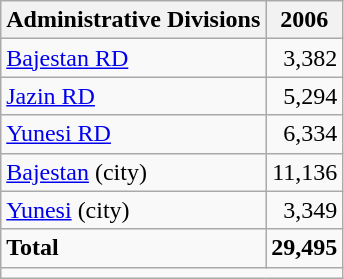<table class="wikitable">
<tr>
<th>Administrative Divisions</th>
<th>2006</th>
</tr>
<tr>
<td><a href='#'>Bajestan RD</a></td>
<td style="text-align: right;">3,382</td>
</tr>
<tr>
<td><a href='#'>Jazin RD</a></td>
<td style="text-align: right;">5,294</td>
</tr>
<tr>
<td><a href='#'>Yunesi RD</a></td>
<td style="text-align: right;">6,334</td>
</tr>
<tr>
<td><a href='#'>Bajestan</a> (city)</td>
<td style="text-align: right;">11,136</td>
</tr>
<tr>
<td><a href='#'>Yunesi</a> (city)</td>
<td style="text-align: right;">3,349</td>
</tr>
<tr>
<td><strong>Total</strong></td>
<td style="text-align: right;"><strong>29,495</strong></td>
</tr>
<tr>
<td colspan=2></td>
</tr>
</table>
